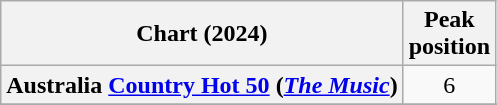<table class="wikitable sortable plainrowheaders" style="text-align:center">
<tr>
<th scope="col">Chart (2024)</th>
<th scope="col">Peak<br>position</th>
</tr>
<tr>
<th scope="row">Australia <a href='#'>Country Hot 50</a> (<em><a href='#'>The Music</a></em>)</th>
<td>6</td>
</tr>
<tr>
</tr>
<tr>
</tr>
<tr>
</tr>
<tr>
</tr>
<tr>
</tr>
<tr>
</tr>
</table>
